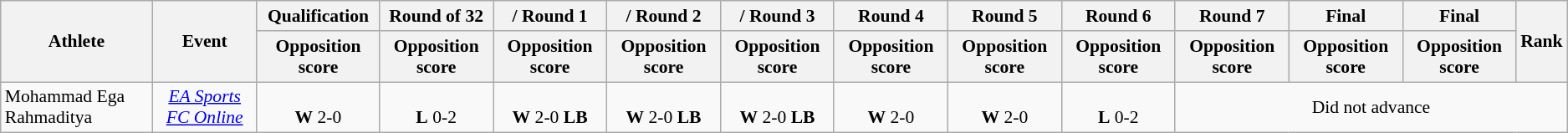<table class=wikitable style=font-size:90%;text-align:center>
<tr>
<th rowspan=2>Athlete</th>
<th rowspan=2>Event</th>
<th>Qualification</th>
<th>Round of 32</th>
<th>/ Round 1</th>
<th>/ Round 2</th>
<th>/ Round 3</th>
<th> Round 4</th>
<th> Round 5</th>
<th> Round 6</th>
<th> Round 7</th>
<th> Final</th>
<th>Final</th>
<th rowspan=2>Rank</th>
</tr>
<tr>
<th>Opposition score</th>
<th>Opposition score</th>
<th>Opposition score</th>
<th>Opposition score</th>
<th>Opposition score</th>
<th>Opposition score</th>
<th>Opposition score</th>
<th>Opposition score</th>
<th>Opposition score</th>
<th>Opposition score</th>
<th>Opposition score</th>
</tr>
<tr>
<td align=left>Mohammad Ega Rahmaditya</td>
<td><em><a href='#'>EA Sports FC Online</a></em></td>
<td><br><strong>W</strong> 2-0</td>
<td><br><strong>L</strong> 0-2</td>
<td><br><strong>W</strong> 2-0 <strong>LB</strong></td>
<td><br><strong>W</strong> 2-0 <strong>LB</strong></td>
<td><br><strong>W</strong> 2-0 <strong>LB</strong></td>
<td><br><strong>W</strong> 2-0</td>
<td><br><strong>W</strong> 2-0</td>
<td><br><strong>L</strong> 0-2</td>
<td colspan=4>Did not advance</td>
</tr>
</table>
